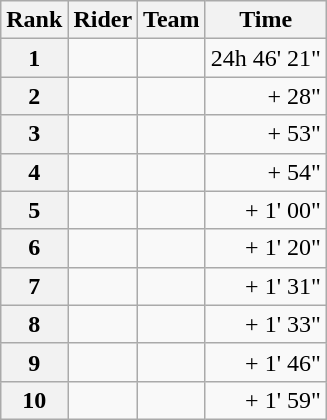<table class="wikitable" margin-bottom:0;">
<tr>
<th scope="col">Rank</th>
<th scope="col">Rider</th>
<th scope="col">Team</th>
<th scope="col">Time</th>
</tr>
<tr>
<th scope="row">1</th>
<td> </td>
<td></td>
<td align="right">24h 46' 21"</td>
</tr>
<tr>
<th scope="row">2</th>
<td> </td>
<td></td>
<td align="right">+ 28"</td>
</tr>
<tr>
<th scope="row">3</th>
<td></td>
<td></td>
<td align="right">+ 53"</td>
</tr>
<tr>
<th scope="row">4</th>
<td></td>
<td></td>
<td align="right">+ 54"</td>
</tr>
<tr>
<th scope="row">5</th>
<td></td>
<td></td>
<td align="right">+ 1' 00"</td>
</tr>
<tr>
<th scope="row">6</th>
<td></td>
<td></td>
<td align="right">+ 1' 20"</td>
</tr>
<tr>
<th scope="row">7</th>
<td></td>
<td></td>
<td align="right">+ 1' 31"</td>
</tr>
<tr>
<th scope="row">8</th>
<td></td>
<td></td>
<td align="right">+ 1' 33"</td>
</tr>
<tr>
<th scope="row">9</th>
<td> </td>
<td></td>
<td align="right">+ 1' 46"</td>
</tr>
<tr>
<th scope="row">10</th>
<td></td>
<td></td>
<td align="right">+ 1' 59"</td>
</tr>
</table>
